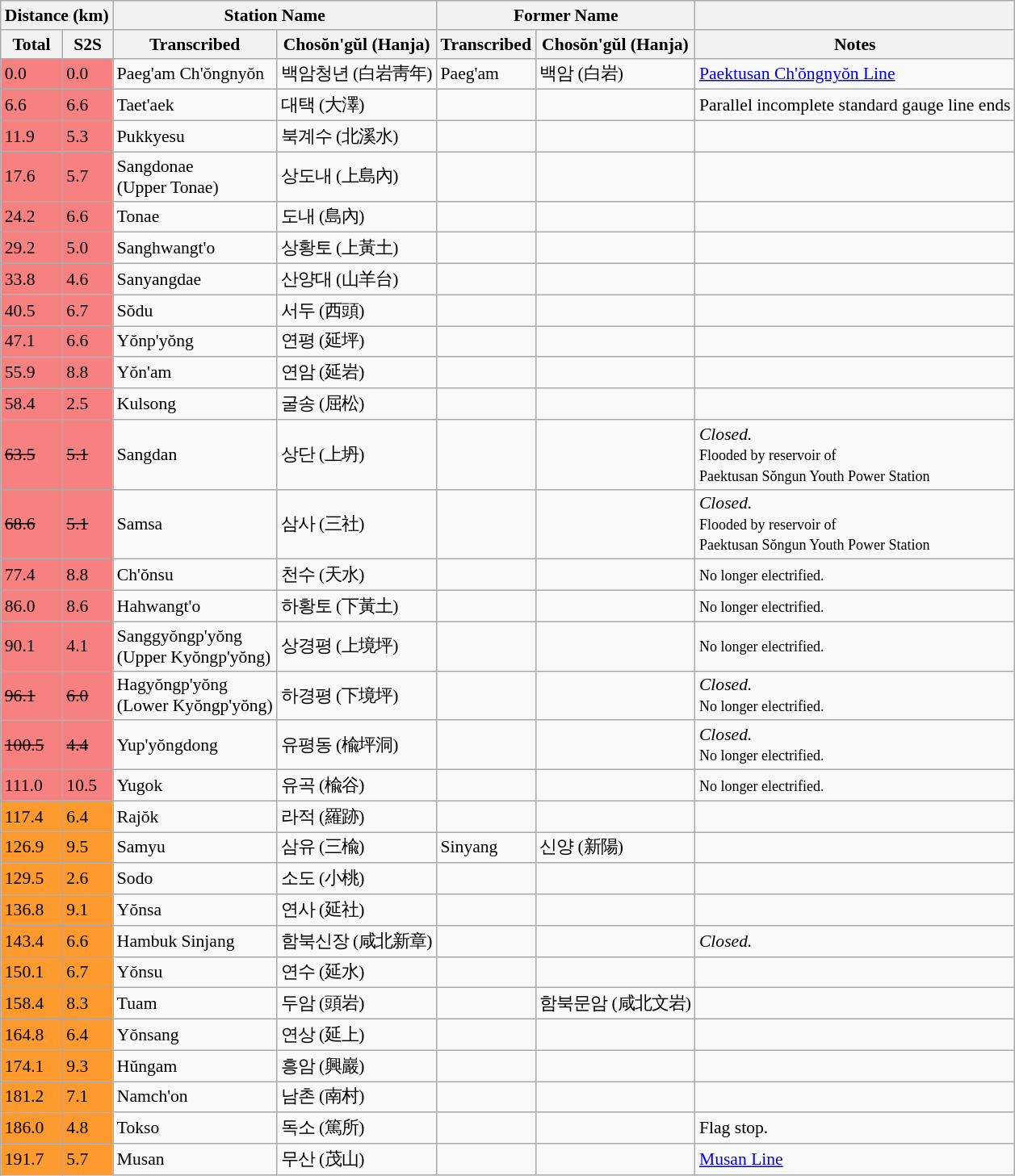<table class="wikitable" style="font-size:90%;">
<tr>
<th colspan="2">Distance (km)</th>
<th colspan="2">Station Name</th>
<th colspan="2">Former Name</th>
<th></th>
</tr>
<tr>
<th>Total</th>
<th>S2S</th>
<th>Transcribed</th>
<th>Chosŏn'gŭl (Hanja)</th>
<th>Transcribed</th>
<th>Chosŏn'gŭl (Hanja)</th>
<th>Notes</th>
</tr>
<tr>
<td bgcolor=#F78181>0.0</td>
<td bgcolor=#F78181>0.0</td>
<td>Paeg'am Ch'ŏngnyŏn</td>
<td>백암청년 (白岩靑年)</td>
<td>Paeg'am</td>
<td>백암 (白岩)</td>
<td><a href='#'>Paektusan Ch'ŏngnyŏn Line</a></td>
</tr>
<tr>
<td bgcolor=#F78181>6.6</td>
<td bgcolor=#F78181>6.6</td>
<td>Taet'aek</td>
<td>대택 (大澤)</td>
<td></td>
<td></td>
<td>Parallel incomplete standard gauge line ends</td>
</tr>
<tr>
<td bgcolor=#F78181>11.9</td>
<td bgcolor=#F78181>5.3</td>
<td>Pukkyesu</td>
<td>북계수 (北溪水)</td>
<td></td>
<td></td>
<td></td>
</tr>
<tr>
<td bgcolor=#F78181>17.6</td>
<td bgcolor=#F78181>5.7</td>
<td>Sangdonae<br>(Upper Tonae)</td>
<td>상도내 (上島內)</td>
<td></td>
<td></td>
<td></td>
</tr>
<tr>
<td bgcolor=#F78181>24.2</td>
<td bgcolor=#F78181>6.6</td>
<td>Tonae</td>
<td>도내 (島內)</td>
<td></td>
<td></td>
<td></td>
</tr>
<tr>
<td bgcolor=#F78181>29.2</td>
<td bgcolor=#F78181>5.0</td>
<td>Sanghwangt'o</td>
<td>상황토 (上黃土)</td>
<td></td>
<td></td>
<td></td>
</tr>
<tr>
<td bgcolor=#F78181>33.8</td>
<td bgcolor=#F78181>4.6</td>
<td>Sanyangdae</td>
<td>산양대 (山羊台)</td>
<td></td>
<td></td>
<td></td>
</tr>
<tr>
<td bgcolor=#F78181>40.5</td>
<td bgcolor=#F78181>6.7</td>
<td>Sŏdu</td>
<td>서두 (西頭)</td>
<td></td>
<td></td>
<td></td>
</tr>
<tr>
<td bgcolor=#F78181>47.1</td>
<td bgcolor=#F78181>6.6</td>
<td>Yŏnp'yŏng</td>
<td>연평 (延坪)</td>
<td></td>
<td></td>
<td></td>
</tr>
<tr>
<td bgcolor=#F78181>55.9</td>
<td bgcolor=#F78181>8.8</td>
<td>Yŏn'am</td>
<td>연암 (延岩)</td>
<td></td>
<td></td>
<td></td>
</tr>
<tr>
<td bgcolor=#F78181>58.4</td>
<td bgcolor=#F78181>2.5</td>
<td>Kulsong</td>
<td>굴송 (屈松)</td>
<td></td>
<td></td>
<td></td>
</tr>
<tr>
<td bgcolor=#F78181><del>63.5</del></td>
<td bgcolor=#F78181><del>5.1</del></td>
<td>Sangdan</td>
<td>상단 (上坍)</td>
<td></td>
<td></td>
<td><em>Closed.</em><br><small>Flooded by reservoir of<br>Paektusan Sŏngun Youth Power Station</small></td>
</tr>
<tr>
<td bgcolor=#F78181><del>68.6</del></td>
<td bgcolor=#F78181><del>5.1</del></td>
<td>Samsa</td>
<td>삼사 (三社)</td>
<td></td>
<td></td>
<td><em>Closed.</em><br><small>Flooded by reservoir of<br>Paektusan Sŏngun Youth Power Station</small></td>
</tr>
<tr>
<td bgcolor=#F78181>77.4</td>
<td bgcolor=#F78181>8.8</td>
<td>Ch'ŏnsu</td>
<td>천수 (天水)</td>
<td></td>
<td></td>
<td><small>No longer electrified.</small></td>
</tr>
<tr>
<td bgcolor=#F78181>86.0</td>
<td bgcolor=#F78181>8.6</td>
<td>Hahwangt'o</td>
<td>하황토 (下黃土)</td>
<td></td>
<td></td>
<td><small>No longer electrified.</small></td>
</tr>
<tr>
<td bgcolor=#F78181>90.1</td>
<td bgcolor=#F78181>4.1</td>
<td>Sanggyŏngp'yŏng<br>(Upper Kyŏngp'yŏng)</td>
<td>상경평 (上境坪)</td>
<td></td>
<td></td>
<td><small>No longer electrified.</small></td>
</tr>
<tr>
<td bgcolor=#F78181><del>96.1</del></td>
<td bgcolor=#F78181><del>6.0</del></td>
<td>Hagyŏngp'yŏng<br>(Lower Kyŏngp'yŏng)</td>
<td>하경평 (下境坪)</td>
<td></td>
<td></td>
<td><em>Closed.</em><br><small>No longer electrified.</small></td>
</tr>
<tr>
<td bgcolor=#F78181><del>100.5</del></td>
<td bgcolor=#F78181><del>4.4</del></td>
<td>Yup'yŏngdong</td>
<td>유평동 (楡坪洞)</td>
<td></td>
<td></td>
<td><em>Closed.</em><br><small>No longer electrified.</small></td>
</tr>
<tr>
<td bgcolor=#F78181>111.0</td>
<td bgcolor=#F78181>10.5</td>
<td>Yugok</td>
<td>유곡 (楡谷)</td>
<td></td>
<td></td>
<td><small>No longer electrified.</small></td>
</tr>
<tr>
<td bgcolor=#FE9A2E>117.4</td>
<td bgcolor=#FE9A2E>6.4</td>
<td>Rajŏk</td>
<td>라적 (羅跡)</td>
<td></td>
<td></td>
<td></td>
</tr>
<tr>
<td bgcolor=#FE9A2E>126.9</td>
<td bgcolor=#FE9A2E>9.5</td>
<td>Samyu</td>
<td>삼유 (三楡)</td>
<td>Sinyang</td>
<td>신양 (新陽)</td>
<td></td>
</tr>
<tr>
<td bgcolor=#FE9A2E>129.5</td>
<td bgcolor=#FE9A2E>2.6</td>
<td>Sodo</td>
<td>소도 (小桃)</td>
<td></td>
<td></td>
<td></td>
</tr>
<tr>
<td bgcolor=#FE9A2E>136.8</td>
<td bgcolor=#FE9A2E>9.1</td>
<td>Yŏnsa</td>
<td>연사 (延社)</td>
<td></td>
<td></td>
<td></td>
</tr>
<tr>
<td bgcolor=#FE9A2E>143.4</td>
<td bgcolor=#FE9A2E>6.6</td>
<td>Hambuk Sinjang</td>
<td>함북신장 (咸北新章)</td>
<td></td>
<td></td>
<td><em>Closed.</em></td>
</tr>
<tr>
<td bgcolor=#FE9A2E>150.1</td>
<td bgcolor=#FE9A2E>6.7</td>
<td>Yŏnsu</td>
<td>연수 (延水)</td>
<td></td>
<td></td>
<td></td>
</tr>
<tr>
<td bgcolor=#FE9A2E>158.4</td>
<td bgcolor=#FE9A2E>8.3</td>
<td>Tuam</td>
<td>두암 (頭岩)</td>
<td></td>
<td>함북문암 (咸北文岩)</td>
<td></td>
</tr>
<tr>
<td bgcolor=#FE9A2E>164.8</td>
<td bgcolor=#FE9A2E>6.4</td>
<td>Yŏnsang</td>
<td>연상 (延上)</td>
<td></td>
<td></td>
<td></td>
</tr>
<tr>
<td bgcolor=#FE9A2E>174.1</td>
<td bgcolor=#FE9A2E>9.3</td>
<td>Hŭngam</td>
<td>흥암 (興巖)</td>
<td></td>
<td></td>
<td></td>
</tr>
<tr>
<td bgcolor=#FE9A2E>181.2</td>
<td bgcolor=#FE9A2E>7.1</td>
<td>Namch'on</td>
<td>남촌 (南村)</td>
<td></td>
<td></td>
<td></td>
</tr>
<tr>
<td bgcolor=#FE9A2E>186.0</td>
<td bgcolor=#FE9A2E>4.8</td>
<td>Tokso</td>
<td>독소 (篤所)</td>
<td></td>
<td></td>
<td>Flag stop.</td>
</tr>
<tr>
<td bgcolor=#FE9A2E>191.7</td>
<td bgcolor=#FE9A2E>5.7</td>
<td>Musan</td>
<td>무산 (茂山)</td>
<td></td>
<td></td>
<td><a href='#'>Musan Line</a></td>
</tr>
</table>
